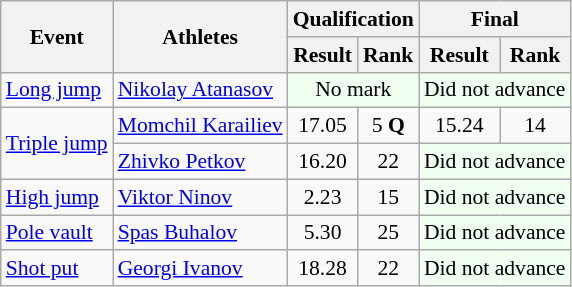<table class="wikitable" border="1" style="font-size:90%">
<tr>
<th rowspan=2>Event</th>
<th rowspan=2>Athletes</th>
<th colspan=2>Qualification</th>
<th colspan=2>Final</th>
</tr>
<tr>
<th>Result</th>
<th>Rank</th>
<th>Result</th>
<th>Rank</th>
</tr>
<tr>
<td><a href='#'>Long jump</a></td>
<td><a href='#'>Nikolay Atanasov</a></td>
<td colspan=2 align=center bgcolor=honeydew>No mark</td>
<td colspan=2 bgcolor=honeydew>Did not advance</td>
</tr>
<tr>
<td rowspan=2><a href='#'>Triple jump</a></td>
<td><a href='#'>Momchil Karailiev</a></td>
<td align=center>17.05</td>
<td align=center>5 <strong>Q</strong></td>
<td align=center>15.24</td>
<td align=center>14</td>
</tr>
<tr>
<td><a href='#'>Zhivko Petkov</a></td>
<td align=center>16.20</td>
<td align=center>22</td>
<td colspan=2 bgcolor=honeydew>Did not advance</td>
</tr>
<tr>
<td><a href='#'>High jump</a></td>
<td><a href='#'>Viktor Ninov</a></td>
<td align=center>2.23</td>
<td align=center>15</td>
<td colspan=2 bgcolor=honeydew>Did not advance</td>
</tr>
<tr>
<td><a href='#'>Pole vault</a></td>
<td><a href='#'>Spas Buhalov</a></td>
<td align=center>5.30</td>
<td align=center>25</td>
<td colspan=2 bgcolor=honeydew>Did not advance</td>
</tr>
<tr>
<td><a href='#'>Shot put</a></td>
<td><a href='#'>Georgi Ivanov</a></td>
<td align=center>18.28</td>
<td align=center>22</td>
<td colspan=2 bgcolor=honeydew>Did not advance</td>
</tr>
</table>
